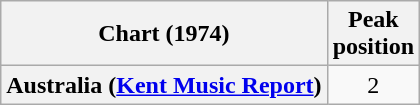<table class="wikitable sortable plainrowheaders" style="text-align:center">
<tr>
<th>Chart (1974)</th>
<th>Peak<br>position</th>
</tr>
<tr>
<th scope="row">Australia (<a href='#'>Kent Music Report</a>)</th>
<td>2</td>
</tr>
</table>
